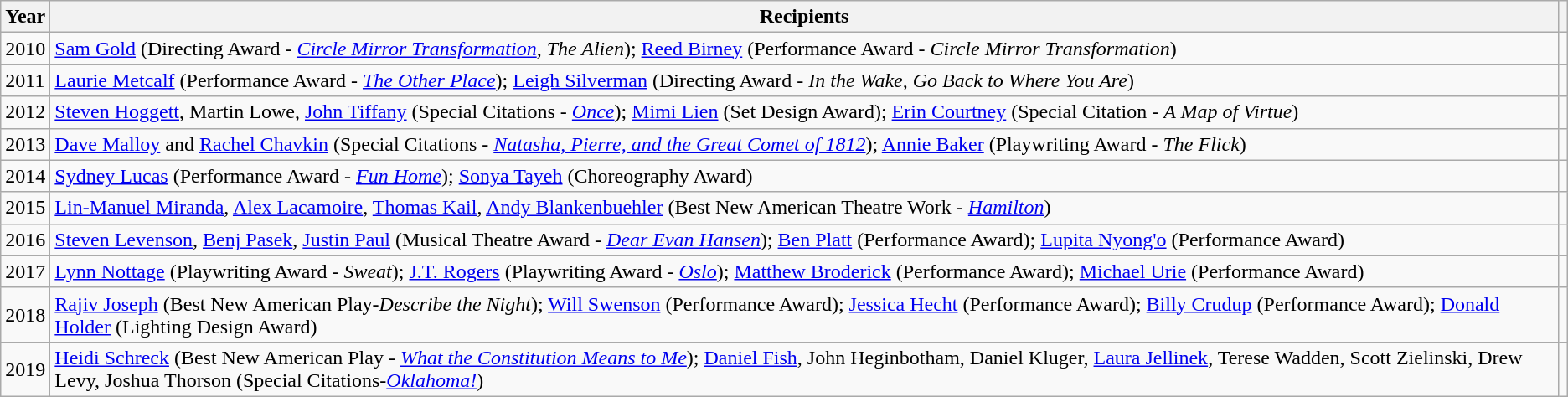<table class="wikitable">
<tr>
<th>Year</th>
<th>Recipients</th>
<th></th>
</tr>
<tr>
<td>2010</td>
<td><a href='#'>Sam Gold</a> (Directing Award - <em><a href='#'>Circle Mirror Transformation</a>, The Alien</em>); <a href='#'>Reed Birney</a> (Performance Award - <em>Circle Mirror Transformation</em>)</td>
<td></td>
</tr>
<tr>
<td>2011</td>
<td><a href='#'>Laurie Metcalf</a> (Performance Award - <em><a href='#'>The Other Place</a></em>); <a href='#'>Leigh Silverman</a> (Directing Award - <em>In the Wake, Go Back to Where You Are</em>)</td>
<td></td>
</tr>
<tr>
<td>2012</td>
<td><a href='#'>Steven Hoggett</a>, Martin Lowe, <a href='#'>John Tiffany</a> (Special Citations - <em><a href='#'>Once</a></em>); <a href='#'>Mimi Lien</a> (Set Design Award); <a href='#'>Erin Courtney</a> (Special Citation - <em>A Map of Virtue</em>)</td>
<td></td>
</tr>
<tr>
<td>2013</td>
<td><a href='#'>Dave Malloy</a> and <a href='#'>Rachel Chavkin</a> (Special Citations - <em><a href='#'>Natasha, Pierre, and the Great Comet of 1812</a></em>); <a href='#'>Annie Baker</a> (Playwriting Award - <em>The Flick</em>)</td>
<td></td>
</tr>
<tr>
<td>2014</td>
<td><a href='#'>Sydney Lucas</a> (Performance Award - <a href='#'><em>Fun Home</em></a>); <a href='#'>Sonya Tayeh</a> (Choreography Award)</td>
<td></td>
</tr>
<tr>
<td>2015</td>
<td><a href='#'>Lin-Manuel Miranda</a>, <a href='#'>Alex Lacamoire</a>, <a href='#'>Thomas Kail</a>, <a href='#'>Andy Blankenbuehler</a> (Best New American Theatre Work - <em><a href='#'>Hamilton</a></em>)</td>
<td></td>
</tr>
<tr>
<td>2016</td>
<td><a href='#'>Steven Levenson</a>, <a href='#'>Benj Pasek</a>, <a href='#'>Justin Paul</a> (Musical Theatre Award - <em><a href='#'>Dear Evan Hansen</a></em>); <a href='#'>Ben Platt</a> (Performance Award); <a href='#'>Lupita Nyong'o</a> (Performance Award)</td>
<td></td>
</tr>
<tr>
<td>2017</td>
<td><a href='#'>Lynn Nottage</a> (Playwriting Award - <em>Sweat</em>); <a href='#'>J.T. Rogers</a> (Playwriting Award - <em><a href='#'>Oslo</a></em>); <a href='#'>Matthew Broderick</a> (Performance Award); <a href='#'>Michael Urie</a> (Performance Award)</td>
<td></td>
</tr>
<tr>
<td>2018</td>
<td><a href='#'>Rajiv Joseph</a> (Best New American Play-<em>Describe the Night</em>); <a href='#'>Will Swenson</a> (Performance Award); <a href='#'>Jessica Hecht</a> (Performance Award); <a href='#'>Billy Crudup</a> (Performance Award); <a href='#'>Donald Holder</a> (Lighting Design Award)</td>
<td></td>
</tr>
<tr>
<td>2019</td>
<td><a href='#'>Heidi Schreck</a> (Best New American Play - <em><a href='#'>What the Constitution Means to Me</a></em>); <a href='#'>Daniel Fish</a>, John Heginbotham, Daniel Kluger, <a href='#'>Laura Jellinek</a>, Terese Wadden, Scott Zielinski, Drew Levy, Joshua Thorson (Special Citations-<em><a href='#'>Oklahoma!</a></em>)</td>
<td></td>
</tr>
</table>
